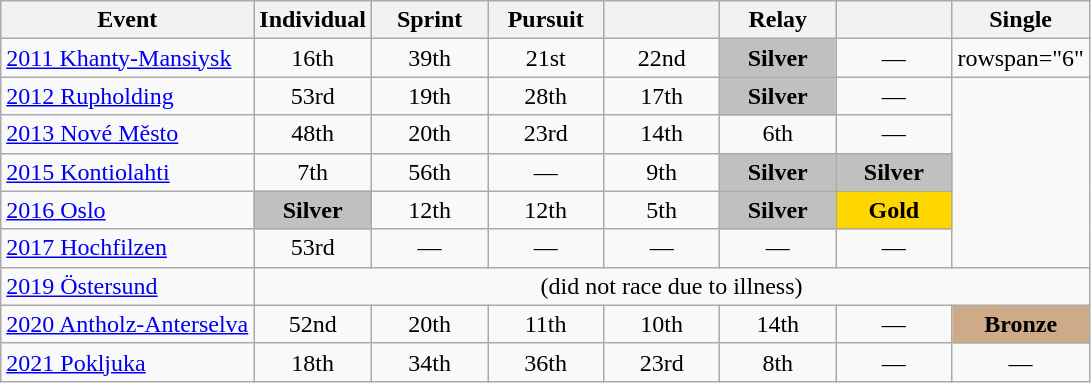<table class="wikitable" style="text-align: center;">
<tr>
<th>Event</th>
<th style="width:70px;">Individual</th>
<th style="width:70px;">Sprint</th>
<th style="width:70px;">Pursuit</th>
<th style="width:70px;"></th>
<th style="width:70px;">Relay</th>
<th style="width:70px;"></th>
<th style="width:70px;">Single </th>
</tr>
<tr>
<td align=left> <a href='#'>2011 Khanty-Mansiysk</a></td>
<td>16th</td>
<td>39th</td>
<td>21st</td>
<td>22nd</td>
<td style="background:silver;"><strong>Silver</strong></td>
<td>—</td>
<td>rowspan="6" </td>
</tr>
<tr>
<td align=left> <a href='#'>2012 Rupholding</a></td>
<td>53rd</td>
<td>19th</td>
<td>28th</td>
<td>17th</td>
<td style="background:silver;"><strong>Silver</strong></td>
<td>—</td>
</tr>
<tr>
<td align=left> <a href='#'>2013 Nové Město</a></td>
<td>48th</td>
<td>20th</td>
<td>23rd</td>
<td>14th</td>
<td>6th</td>
<td>—</td>
</tr>
<tr>
<td align=left> <a href='#'>2015 Kontiolahti</a></td>
<td>7th</td>
<td>56th</td>
<td>—</td>
<td>9th</td>
<td style="background:silver;"><strong>Silver</strong></td>
<td style="background:silver;"><strong>Silver</strong></td>
</tr>
<tr>
<td align=left> <a href='#'>2016 Oslo</a></td>
<td style="background:silver;"><strong>Silver</strong></td>
<td>12th</td>
<td>12th</td>
<td>5th</td>
<td style="background:silver;"><strong>Silver</strong></td>
<td style="background:gold;"><strong>Gold</strong></td>
</tr>
<tr>
<td align=left> <a href='#'>2017 Hochfilzen</a></td>
<td>53rd</td>
<td>—</td>
<td>—</td>
<td>—</td>
<td>—</td>
<td>—</td>
</tr>
<tr>
<td align=left> <a href='#'>2019 Östersund</a></td>
<td colspan="7">(did not race due to illness)</td>
</tr>
<tr>
<td align=left> <a href='#'>2020 Antholz-Anterselva</a></td>
<td>52nd</td>
<td>20th</td>
<td>11th</td>
<td>10th</td>
<td>14th</td>
<td>—</td>
<td style="background:#cfaa88;"><strong>Bronze</strong></td>
</tr>
<tr>
<td align=left> <a href='#'>2021 Pokljuka</a></td>
<td>18th</td>
<td>34th</td>
<td>36th</td>
<td>23rd</td>
<td>8th</td>
<td>—</td>
<td>—</td>
</tr>
</table>
